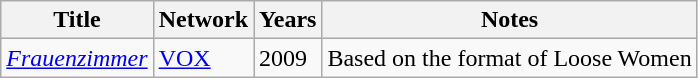<table class="wikitable sortable">
<tr>
<th>Title</th>
<th>Network</th>
<th>Years</th>
<th>Notes</th>
</tr>
<tr>
<td><em><a href='#'>Frauenzimmer</a></em></td>
<td><a href='#'>VOX</a></td>
<td>2009</td>
<td>Based on the format of Loose Women</td>
</tr>
</table>
